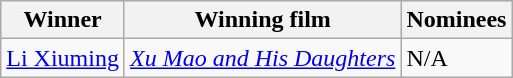<table class="wikitable">
<tr>
<th>Winner</th>
<th>Winning film</th>
<th>Nominees</th>
</tr>
<tr>
<td><a href='#'>Li Xiuming</a></td>
<td><em><a href='#'>Xu Mao and His Daughters</a></em></td>
<td>N/A</td>
</tr>
</table>
